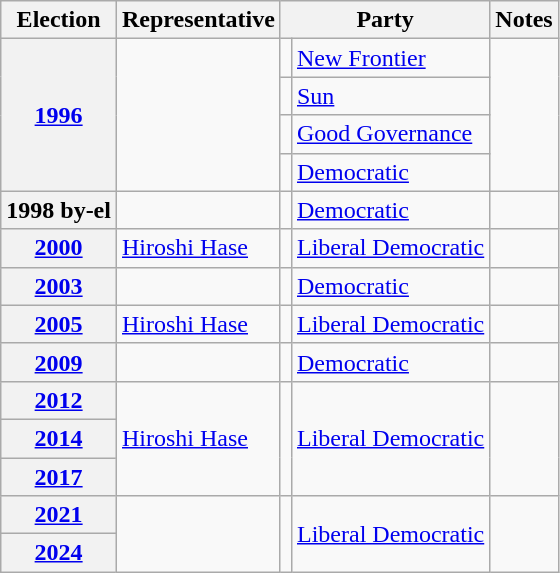<table class=wikitable>
<tr valign=bottom>
<th>Election</th>
<th>Representative</th>
<th colspan="2">Party</th>
<th>Notes</th>
</tr>
<tr>
<th rowspan="4"><a href='#'>1996</a></th>
<td rowspan="4"></td>
<td bgcolor=></td>
<td><a href='#'>New Frontier</a></td>
<td rowspan="4"></td>
</tr>
<tr>
<td bgcolor=></td>
<td><a href='#'>Sun</a></td>
</tr>
<tr>
<td bgcolor=></td>
<td><a href='#'>Good Governance</a></td>
</tr>
<tr>
<td bgcolor=></td>
<td><a href='#'>Democratic</a></td>
</tr>
<tr>
<th>1998 by-el</th>
<td></td>
<td bgcolor=></td>
<td><a href='#'>Democratic</a></td>
<td></td>
</tr>
<tr>
<th><a href='#'>2000</a></th>
<td><a href='#'>Hiroshi Hase</a></td>
<td bgcolor=></td>
<td><a href='#'>Liberal Democratic</a></td>
<td></td>
</tr>
<tr>
<th><a href='#'>2003</a></th>
<td></td>
<td bgcolor=></td>
<td><a href='#'>Democratic</a></td>
<td></td>
</tr>
<tr>
<th><a href='#'>2005</a></th>
<td><a href='#'>Hiroshi Hase</a></td>
<td bgcolor=></td>
<td><a href='#'>Liberal Democratic</a></td>
<td></td>
</tr>
<tr>
<th><a href='#'>2009</a></th>
<td></td>
<td bgcolor=></td>
<td><a href='#'>Democratic</a></td>
<td></td>
</tr>
<tr>
<th><a href='#'>2012</a></th>
<td rowspan="3"><a href='#'>Hiroshi Hase</a></td>
<td rowspan="3" bgcolor=></td>
<td rowspan="3"><a href='#'>Liberal Democratic</a></td>
<td rowspan="3"></td>
</tr>
<tr>
<th><a href='#'>2014</a></th>
</tr>
<tr>
<th><a href='#'>2017</a></th>
</tr>
<tr>
<th><a href='#'>2021</a></th>
<td rowspan="2"></td>
<td rowspan="2" bgcolor=></td>
<td rowspan="2"><a href='#'>Liberal Democratic</a></td>
<td rowspan="2"></td>
</tr>
<tr>
<th><a href='#'>2024</a></th>
</tr>
</table>
